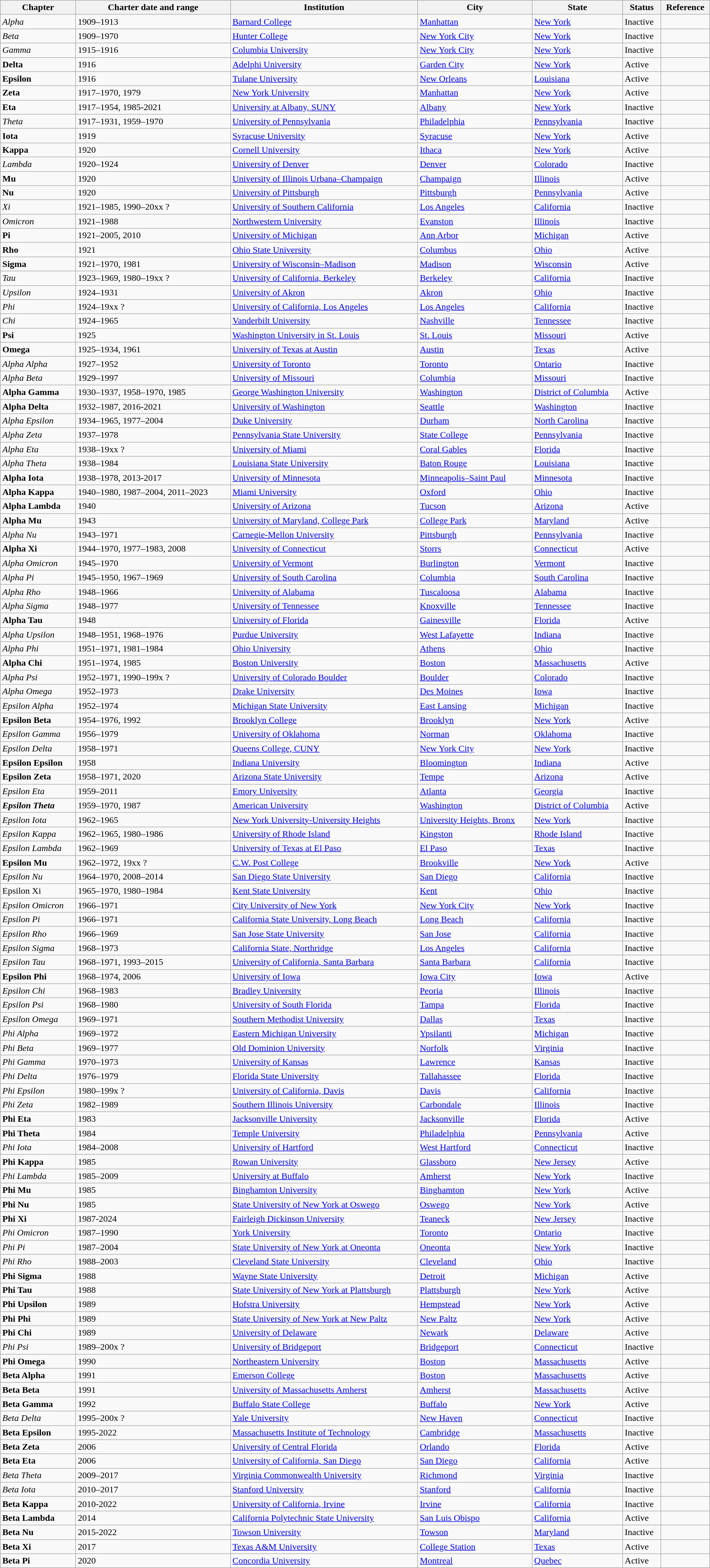<table class="sortable wikitable" style="width:100%;">
<tr>
<th>Chapter</th>
<th>Charter date and range</th>
<th>Institution</th>
<th>City</th>
<th>State</th>
<th>Status</th>
<th>Reference</th>
</tr>
<tr>
<td><em>Alpha</em></td>
<td>1909–1913</td>
<td><a href='#'>Barnard College</a></td>
<td><a href='#'>Manhattan</a></td>
<td><a href='#'>New York</a></td>
<td>Inactive</td>
<td></td>
</tr>
<tr>
<td><em>Beta</em></td>
<td>1909–1970</td>
<td><a href='#'>Hunter College</a></td>
<td><a href='#'>New York City</a></td>
<td><a href='#'>New York</a></td>
<td>Inactive</td>
<td></td>
</tr>
<tr>
<td><em>Gamma</em></td>
<td>1915–1916</td>
<td><a href='#'>Columbia University</a></td>
<td><a href='#'>New York City</a></td>
<td><a href='#'>New York</a></td>
<td>Inactive</td>
<td></td>
</tr>
<tr>
<td><strong>Delta</strong></td>
<td>1916</td>
<td><a href='#'>Adelphi University</a></td>
<td><a href='#'>Garden City</a></td>
<td><a href='#'>New York</a></td>
<td>Active</td>
<td></td>
</tr>
<tr>
<td><strong>Epsilon</strong></td>
<td>1916</td>
<td><a href='#'>Tulane University</a></td>
<td><a href='#'>New Orleans</a></td>
<td><a href='#'>Louisiana</a></td>
<td>Active</td>
<td></td>
</tr>
<tr>
<td><strong>Zeta</strong></td>
<td>1917–1970, 1979</td>
<td><a href='#'>New York University</a></td>
<td><a href='#'>Manhattan</a></td>
<td><a href='#'>New York</a></td>
<td>Active</td>
<td></td>
</tr>
<tr>
<td><strong>Eta</strong></td>
<td>1917–1954, 1985-2021</td>
<td><a href='#'>University at Albany, SUNY</a></td>
<td><a href='#'>Albany</a></td>
<td><a href='#'>New York</a></td>
<td>Inactive</td>
<td></td>
</tr>
<tr>
<td><em>Theta</em></td>
<td>1917–1931, 1959–1970</td>
<td><a href='#'>University of Pennsylvania</a></td>
<td><a href='#'>Philadelphia</a></td>
<td><a href='#'>Pennsylvania</a></td>
<td>Inactive</td>
<td></td>
</tr>
<tr>
<td><strong>Iota</strong></td>
<td>1919</td>
<td><a href='#'>Syracuse University</a></td>
<td><a href='#'>Syracuse</a></td>
<td><a href='#'>New York</a></td>
<td>Active</td>
<td></td>
</tr>
<tr>
<td><strong>Kappa</strong></td>
<td>1920</td>
<td><a href='#'>Cornell University</a></td>
<td><a href='#'>Ithaca</a></td>
<td><a href='#'>New York</a></td>
<td>Active</td>
<td></td>
</tr>
<tr>
<td><em>Lambda</em></td>
<td>1920–1924</td>
<td><a href='#'>University of Denver</a></td>
<td><a href='#'>Denver</a></td>
<td><a href='#'>Colorado</a></td>
<td>Inactive</td>
<td></td>
</tr>
<tr>
<td><strong>Mu</strong></td>
<td>1920</td>
<td><a href='#'>University of Illinois Urbana–Champaign</a></td>
<td><a href='#'>Champaign</a></td>
<td><a href='#'>Illinois</a></td>
<td>Active</td>
<td></td>
</tr>
<tr>
<td><strong>Nu</strong></td>
<td>1920</td>
<td><a href='#'>University of Pittsburgh</a></td>
<td><a href='#'>Pittsburgh</a></td>
<td><a href='#'>Pennsylvania</a></td>
<td>Active</td>
<td></td>
</tr>
<tr>
<td><em>Xi</em></td>
<td>1921–1985, 1990–20xx ?</td>
<td><a href='#'>University of Southern California</a></td>
<td><a href='#'>Los Angeles</a></td>
<td><a href='#'>California</a></td>
<td>Inactive</td>
<td></td>
</tr>
<tr>
<td><em>Omicron</em></td>
<td>1921–1988</td>
<td><a href='#'>Northwestern University</a></td>
<td><a href='#'>Evanston</a></td>
<td><a href='#'>Illinois</a></td>
<td>Inactive</td>
<td></td>
</tr>
<tr>
<td><strong>Pi</strong></td>
<td>1921–2005, 2010</td>
<td><a href='#'>University of Michigan</a></td>
<td><a href='#'>Ann Arbor</a></td>
<td><a href='#'>Michigan</a></td>
<td>Active</td>
<td></td>
</tr>
<tr>
<td><strong>Rho</strong></td>
<td>1921</td>
<td><a href='#'>Ohio State University</a></td>
<td><a href='#'>Columbus</a></td>
<td><a href='#'>Ohio</a></td>
<td>Active</td>
<td></td>
</tr>
<tr>
<td><strong>Sigma</strong></td>
<td>1921–1970, 1981</td>
<td><a href='#'>University of Wisconsin–Madison</a></td>
<td><a href='#'>Madison</a></td>
<td><a href='#'>Wisconsin</a></td>
<td>Active</td>
<td></td>
</tr>
<tr>
<td><em>Tau</em></td>
<td>1923–1969, 1980–19xx ?</td>
<td><a href='#'>University of California, Berkeley</a></td>
<td><a href='#'>Berkeley</a></td>
<td><a href='#'>California</a></td>
<td>Inactive</td>
<td></td>
</tr>
<tr>
<td><em>Upsilon</em></td>
<td>1924–1931</td>
<td><a href='#'>University of Akron</a></td>
<td><a href='#'>Akron</a></td>
<td><a href='#'>Ohio</a></td>
<td>Inactive</td>
<td></td>
</tr>
<tr>
<td><em>Phi</em></td>
<td>1924–19xx ?</td>
<td><a href='#'>University of California, Los Angeles</a></td>
<td><a href='#'>Los Angeles</a></td>
<td><a href='#'>California</a></td>
<td>Inactive</td>
<td></td>
</tr>
<tr>
<td><em>Chi</em></td>
<td>1924–1965</td>
<td><a href='#'>Vanderbilt University</a></td>
<td><a href='#'>Nashville</a></td>
<td><a href='#'>Tennessee</a></td>
<td>Inactive</td>
<td></td>
</tr>
<tr>
<td><strong>Psi</strong></td>
<td>1925</td>
<td><a href='#'>Washington University in St. Louis</a></td>
<td><a href='#'>St. Louis</a></td>
<td><a href='#'>Missouri</a></td>
<td>Active</td>
<td></td>
</tr>
<tr>
<td><strong>Omega</strong></td>
<td>1925–1934, 1961</td>
<td><a href='#'>University of Texas at Austin</a></td>
<td><a href='#'>Austin</a></td>
<td><a href='#'>Texas</a></td>
<td>Active</td>
<td></td>
</tr>
<tr>
<td><em>Alpha Alpha</em></td>
<td>1927–1952</td>
<td><a href='#'>University of Toronto</a></td>
<td><a href='#'>Toronto</a></td>
<td><a href='#'>Ontario</a></td>
<td>Inactive</td>
<td></td>
</tr>
<tr>
<td><em>Alpha Beta</em></td>
<td>1929–1997</td>
<td><a href='#'>University of Missouri</a></td>
<td><a href='#'>Columbia</a></td>
<td><a href='#'>Missouri</a></td>
<td>Inactive</td>
<td></td>
</tr>
<tr>
<td><strong>Alpha Gamma</strong></td>
<td>1930–1937, 1958–1970, 1985</td>
<td><a href='#'>George Washington University</a></td>
<td><a href='#'>Washington</a></td>
<td><a href='#'>District of Columbia</a></td>
<td>Active</td>
<td></td>
</tr>
<tr>
<td><strong>Alpha Delta</strong></td>
<td>1932–1987, 2016-2021</td>
<td><a href='#'>University of Washington</a></td>
<td><a href='#'>Seattle</a></td>
<td><a href='#'>Washington</a></td>
<td>Inactive</td>
<td></td>
</tr>
<tr>
<td><em>Alpha Epsilon</em></td>
<td>1934–1965, 1977–2004</td>
<td><a href='#'>Duke University</a></td>
<td><a href='#'>Durham</a></td>
<td><a href='#'>North Carolina</a></td>
<td>Inactive</td>
<td></td>
</tr>
<tr>
<td><em>Alpha Zeta</em></td>
<td>1937–1978</td>
<td><a href='#'>Pennsylvania State University</a></td>
<td><a href='#'>State College</a></td>
<td><a href='#'>Pennsylvania</a></td>
<td>Inactive</td>
<td></td>
</tr>
<tr>
<td><em>Alpha Eta</em></td>
<td>1938–19xx ?</td>
<td><a href='#'>University of Miami</a></td>
<td><a href='#'>Coral Gables</a></td>
<td><a href='#'>Florida</a></td>
<td>Inactive</td>
<td></td>
</tr>
<tr>
<td><em>Alpha Theta</em></td>
<td>1938–1984</td>
<td><a href='#'>Louisiana State University</a></td>
<td><a href='#'>Baton Rouge</a></td>
<td><a href='#'>Louisiana</a></td>
<td>Inactive</td>
<td></td>
</tr>
<tr>
<td><strong>Alpha Iota</strong></td>
<td>1938–1978, 2013-2017</td>
<td><a href='#'>University of Minnesota</a></td>
<td><a href='#'>Minneapolis–Saint Paul</a></td>
<td><a href='#'>Minnesota</a></td>
<td>Inactive</td>
<td></td>
</tr>
<tr>
<td><strong>Alpha Kappa</strong></td>
<td>1940–1980, 1987–2004, 2011–2023</td>
<td><a href='#'>Miami University</a></td>
<td><a href='#'>Oxford</a></td>
<td><a href='#'>Ohio</a></td>
<td>Inactive</td>
<td></td>
</tr>
<tr>
<td><strong>Alpha Lambda</strong></td>
<td>1940</td>
<td><a href='#'>University of Arizona</a></td>
<td><a href='#'>Tucson</a></td>
<td><a href='#'>Arizona</a></td>
<td>Active</td>
<td></td>
</tr>
<tr>
<td><strong>Alpha Mu</strong></td>
<td>1943</td>
<td><a href='#'>University of Maryland, College Park</a></td>
<td><a href='#'>College Park</a></td>
<td><a href='#'>Maryland</a></td>
<td>Active</td>
<td></td>
</tr>
<tr>
<td><em>Alpha Nu</em></td>
<td>1943–1971</td>
<td><a href='#'>Carnegie-Mellon University</a></td>
<td><a href='#'>Pittsburgh</a></td>
<td><a href='#'>Pennsylvania</a></td>
<td>Inactive</td>
<td></td>
</tr>
<tr>
<td><strong>Alpha Xi</strong></td>
<td>1944–1970, 1977–1983, 2008</td>
<td><a href='#'>University of Connecticut</a></td>
<td><a href='#'>Storrs</a></td>
<td><a href='#'>Connecticut</a></td>
<td>Active</td>
<td></td>
</tr>
<tr>
<td><em>Alpha Omicron</em></td>
<td>1945–1970</td>
<td><a href='#'>University of Vermont</a></td>
<td><a href='#'>Burlington</a></td>
<td><a href='#'>Vermont</a></td>
<td>Inactive</td>
<td></td>
</tr>
<tr>
<td><em>Alpha Pi</em></td>
<td>1945–1950, 1967–1969</td>
<td><a href='#'>University of South Carolina</a></td>
<td><a href='#'>Columbia</a></td>
<td><a href='#'>South Carolina</a></td>
<td>Inactive</td>
<td></td>
</tr>
<tr>
<td><em>Alpha Rho</em></td>
<td>1948–1966</td>
<td><a href='#'>University of Alabama</a></td>
<td><a href='#'>Tuscaloosa</a></td>
<td><a href='#'>Alabama</a></td>
<td>Inactive</td>
<td></td>
</tr>
<tr>
<td><em>Alpha Sigma</em></td>
<td>1948–1977</td>
<td><a href='#'>University of Tennessee</a></td>
<td><a href='#'>Knoxville</a></td>
<td><a href='#'>Tennessee</a></td>
<td>Inactive</td>
<td></td>
</tr>
<tr>
<td><strong>Alpha Tau</strong></td>
<td>1948</td>
<td><a href='#'>University of Florida</a></td>
<td><a href='#'>Gainesville</a></td>
<td><a href='#'>Florida</a></td>
<td>Active</td>
<td></td>
</tr>
<tr>
<td><em>Alpha Upsilon</em></td>
<td>1948–1951, 1968–1976</td>
<td><a href='#'>Purdue University</a></td>
<td><a href='#'>West Lafayette</a></td>
<td><a href='#'>Indiana</a></td>
<td>Inactive</td>
<td></td>
</tr>
<tr>
<td><em>Alpha Phi</em></td>
<td>1951–1971, 1981–1984</td>
<td><a href='#'>Ohio University</a></td>
<td><a href='#'>Athens</a></td>
<td><a href='#'>Ohio</a></td>
<td>Inactive</td>
<td></td>
</tr>
<tr>
<td><strong>Alpha Chi</strong></td>
<td>1951–1974, 1985</td>
<td><a href='#'>Boston University</a></td>
<td><a href='#'>Boston</a></td>
<td><a href='#'>Massachusetts</a></td>
<td>Active</td>
<td></td>
</tr>
<tr>
<td><em>Alpha Psi</em></td>
<td>1952–1971, 1990–199x ?</td>
<td><a href='#'>University of Colorado Boulder</a></td>
<td><a href='#'>Boulder</a></td>
<td><a href='#'>Colorado</a></td>
<td>Inactive</td>
<td></td>
</tr>
<tr>
<td><em>Alpha Omega</em></td>
<td>1952–1973</td>
<td><a href='#'>Drake University</a></td>
<td><a href='#'>Des Moines</a></td>
<td><a href='#'>Iowa</a></td>
<td>Inactive</td>
<td></td>
</tr>
<tr>
<td><em>Epsilon Alpha</em></td>
<td>1952–1974</td>
<td><a href='#'>Michigan State University</a></td>
<td><a href='#'>East Lansing</a></td>
<td><a href='#'>Michigan</a></td>
<td>Inactive</td>
<td></td>
</tr>
<tr>
<td><strong>Epsilon Beta</strong></td>
<td>1954–1976, 1992</td>
<td><a href='#'>Brooklyn College</a></td>
<td><a href='#'>Brooklyn</a></td>
<td><a href='#'>New York</a></td>
<td>Active</td>
<td></td>
</tr>
<tr>
<td><em>Epsilon Gamma</em></td>
<td>1956–1979</td>
<td><a href='#'>University of Oklahoma</a></td>
<td><a href='#'>Norman</a></td>
<td><a href='#'>Oklahoma</a></td>
<td>Inactive</td>
<td></td>
</tr>
<tr>
<td><em>Epsilon Delta</em></td>
<td>1958–1971</td>
<td><a href='#'>Queens College, CUNY</a></td>
<td><a href='#'>New York City</a></td>
<td><a href='#'>New York</a></td>
<td>Inactive</td>
<td></td>
</tr>
<tr>
<td><strong>Epsilon Epsilon</strong></td>
<td>1958</td>
<td><a href='#'>Indiana University</a></td>
<td><a href='#'>Bloomington</a></td>
<td><a href='#'>Indiana</a></td>
<td>Active</td>
<td></td>
</tr>
<tr>
<td><strong>Epsilon Zeta</strong></td>
<td>1958–1971, 2020</td>
<td><a href='#'>Arizona State University</a></td>
<td><a href='#'>Tempe</a></td>
<td><a href='#'>Arizona</a></td>
<td>Active</td>
<td></td>
</tr>
<tr>
<td><em>Epsilon Eta</em></td>
<td>1959–2011</td>
<td><a href='#'>Emory University</a></td>
<td><a href='#'>Atlanta</a></td>
<td><a href='#'>Georgia</a></td>
<td>Inactive</td>
<td></td>
</tr>
<tr>
<td><strong><em>Epsilon Theta</em></strong></td>
<td>1959–1970, 1987</td>
<td><a href='#'>American University</a></td>
<td><a href='#'>Washington</a></td>
<td><a href='#'>District of Columbia</a></td>
<td>Active</td>
<td></td>
</tr>
<tr>
<td><em>Epsilon Iota</em></td>
<td>1962–1965</td>
<td><a href='#'>New York University-University Heights</a></td>
<td><a href='#'>University Heights, Bronx</a></td>
<td><a href='#'>New York</a></td>
<td>Inactive</td>
<td></td>
</tr>
<tr>
<td><em>Epsilon Kappa</em></td>
<td>1962–1965, 1980–1986</td>
<td><a href='#'>University of Rhode Island</a></td>
<td><a href='#'>Kingston</a></td>
<td><a href='#'>Rhode Island</a></td>
<td>Inactive</td>
<td></td>
</tr>
<tr>
<td><em>Epsilon Lambda</em></td>
<td>1962–1969</td>
<td><a href='#'>University of Texas at El Paso</a></td>
<td><a href='#'>El Paso</a></td>
<td><a href='#'>Texas</a></td>
<td>Inactive</td>
<td></td>
</tr>
<tr>
<td><strong>Epsilon Mu</strong></td>
<td>1962–1972, 19xx ?</td>
<td><a href='#'>C.W. Post College</a></td>
<td><a href='#'>Brookville</a></td>
<td><a href='#'>New York</a></td>
<td>Active</td>
<td></td>
</tr>
<tr>
<td><em>Epsilon Nu</em></td>
<td>1964–1970, 2008–2014</td>
<td><a href='#'>San Diego State University</a></td>
<td><a href='#'>San Diego</a></td>
<td><a href='#'>California</a></td>
<td>Inactive</td>
<td></td>
</tr>
<tr>
<td>Epsilon Xi</td>
<td>1965–1970, 1980–1984</td>
<td><a href='#'>Kent State University</a></td>
<td><a href='#'>Kent</a></td>
<td><a href='#'>Ohio</a></td>
<td>Inactive</td>
<td></td>
</tr>
<tr>
<td><em>Epsilon Omicron</em></td>
<td>1966–1971</td>
<td><a href='#'>City University of New York</a></td>
<td><a href='#'>New York City</a></td>
<td><a href='#'>New York</a></td>
<td>Inactive</td>
<td></td>
</tr>
<tr>
<td><em>Epsilon Pi</em></td>
<td>1966–1971</td>
<td><a href='#'>California State University, Long Beach</a></td>
<td><a href='#'>Long Beach</a></td>
<td><a href='#'>California</a></td>
<td>Inactive</td>
<td></td>
</tr>
<tr>
<td><em>Epsilon Rho</em></td>
<td>1966–1969</td>
<td><a href='#'>San Jose State University</a></td>
<td><a href='#'>San Jose</a></td>
<td><a href='#'>California</a></td>
<td>Inactive</td>
<td></td>
</tr>
<tr>
<td><em>Epsilon Sigma</em></td>
<td>1968–1973</td>
<td><a href='#'>California State, Northridge</a></td>
<td><a href='#'>Los Angeles</a></td>
<td><a href='#'>California</a></td>
<td>Inactive</td>
<td></td>
</tr>
<tr>
<td><em>Epsilon Tau</em></td>
<td>1968–1971, 1993–2015</td>
<td><a href='#'>University of California, Santa Barbara</a></td>
<td><a href='#'>Santa Barbara</a></td>
<td><a href='#'>California</a></td>
<td>Inactive</td>
<td></td>
</tr>
<tr>
<td><strong>Epsilon Phi</strong></td>
<td>1968–1974, 2006</td>
<td><a href='#'>University of Iowa</a></td>
<td><a href='#'>Iowa City</a></td>
<td><a href='#'>Iowa</a></td>
<td>Active</td>
<td></td>
</tr>
<tr>
<td><em>Epsilon Chi</em></td>
<td>1968–1983</td>
<td><a href='#'>Bradley University</a></td>
<td><a href='#'>Peoria</a></td>
<td><a href='#'>Illinois</a></td>
<td>Inactive</td>
<td></td>
</tr>
<tr>
<td><em>Epsilon Psi</em></td>
<td>1968–1980</td>
<td><a href='#'>University of South Florida</a></td>
<td><a href='#'>Tampa</a></td>
<td><a href='#'>Florida</a></td>
<td>Inactive</td>
<td></td>
</tr>
<tr>
<td><em>Epsilon Omega</em></td>
<td>1969–1971</td>
<td><a href='#'>Southern Methodist University</a></td>
<td><a href='#'>Dallas</a></td>
<td><a href='#'>Texas</a></td>
<td>Inactive</td>
<td></td>
</tr>
<tr>
<td><em>Phi Alpha</em></td>
<td>1969–1972</td>
<td><a href='#'>Eastern Michigan University</a></td>
<td><a href='#'>Ypsilanti</a></td>
<td><a href='#'>Michigan</a></td>
<td>Inactive</td>
<td></td>
</tr>
<tr>
<td><em>Phi Beta</em></td>
<td>1969–1977</td>
<td><a href='#'>Old Dominion University</a></td>
<td><a href='#'>Norfolk</a></td>
<td><a href='#'>Virginia</a></td>
<td>Inactive</td>
<td></td>
</tr>
<tr>
<td><em>Phi Gamma</em></td>
<td>1970–1973</td>
<td><a href='#'>University of Kansas</a></td>
<td><a href='#'>Lawrence</a></td>
<td><a href='#'>Kansas</a></td>
<td>Inactive</td>
<td></td>
</tr>
<tr>
<td><em>Phi Delta</em></td>
<td>1976–1979</td>
<td><a href='#'>Florida State University</a></td>
<td><a href='#'>Tallahassee</a></td>
<td><a href='#'>Florida</a></td>
<td>Inactive</td>
<td></td>
</tr>
<tr>
<td><em>Phi Epsilon</em></td>
<td>1980–199x ?</td>
<td><a href='#'>University of California, Davis</a></td>
<td><a href='#'>Davis</a></td>
<td><a href='#'>California</a></td>
<td>Inactive</td>
<td></td>
</tr>
<tr>
<td><em>Phi Zeta</em></td>
<td>1982–1989</td>
<td><a href='#'>Southern Illinois University</a></td>
<td><a href='#'>Carbondale</a></td>
<td><a href='#'>Illinois</a></td>
<td>Inactive</td>
<td></td>
</tr>
<tr>
<td><strong>Phi Eta</strong></td>
<td>1983</td>
<td><a href='#'>Jacksonville University</a></td>
<td><a href='#'>Jacksonville</a></td>
<td><a href='#'>Florida</a></td>
<td>Active</td>
<td></td>
</tr>
<tr>
<td><strong>Phi Theta</strong></td>
<td>1984</td>
<td><a href='#'>Temple University</a></td>
<td><a href='#'>Philadelphia</a></td>
<td><a href='#'>Pennsylvania</a></td>
<td>Active</td>
<td></td>
</tr>
<tr>
<td><em>Phi Iota</em></td>
<td>1984–2008</td>
<td><a href='#'>University of Hartford</a></td>
<td><a href='#'>West Hartford</a></td>
<td><a href='#'>Connecticut</a></td>
<td>Inactive</td>
<td></td>
</tr>
<tr>
<td><strong>Phi Kappa</strong></td>
<td>1985</td>
<td><a href='#'>Rowan University</a></td>
<td><a href='#'>Glassboro</a></td>
<td><a href='#'>New Jersey</a></td>
<td>Active</td>
<td></td>
</tr>
<tr>
<td><em>Phi Lambda</em></td>
<td>1985–2009</td>
<td><a href='#'>University at Buffalo</a></td>
<td><a href='#'>Amherst</a></td>
<td><a href='#'>New York</a></td>
<td>Inactive</td>
<td></td>
</tr>
<tr>
<td><strong>Phi Mu</strong></td>
<td>1985</td>
<td><a href='#'>Binghamton University</a></td>
<td><a href='#'>Binghamton</a></td>
<td><a href='#'>New York</a></td>
<td>Active</td>
<td></td>
</tr>
<tr>
<td><strong>Phi Nu</strong></td>
<td>1985</td>
<td><a href='#'>State University of New York at Oswego</a></td>
<td><a href='#'>Oswego</a></td>
<td><a href='#'>New York</a></td>
<td>Active</td>
<td></td>
</tr>
<tr>
<td><strong>Phi Xi</strong></td>
<td>1987-2024</td>
<td><a href='#'>Fairleigh Dickinson University</a></td>
<td><a href='#'>Teaneck</a></td>
<td><a href='#'>New Jersey</a></td>
<td>Inactive</td>
<td></td>
</tr>
<tr>
<td><em>Phi Omicron</em></td>
<td>1987–1990</td>
<td><a href='#'>York University</a></td>
<td><a href='#'>Toronto</a></td>
<td><a href='#'>Ontario</a></td>
<td>Inactive</td>
<td></td>
</tr>
<tr>
<td><em>Phi Pi</em></td>
<td>1987–2004</td>
<td><a href='#'>State University of New York at Oneonta</a></td>
<td><a href='#'>Oneonta</a></td>
<td><a href='#'>New York</a></td>
<td>Inactive</td>
<td></td>
</tr>
<tr>
<td><em>Phi Rho</em></td>
<td>1988–2003</td>
<td><a href='#'>Cleveland State University</a></td>
<td><a href='#'>Cleveland</a></td>
<td><a href='#'>Ohio</a></td>
<td>Inactive</td>
<td></td>
</tr>
<tr>
<td><strong>Phi Sigma</strong></td>
<td>1988</td>
<td><a href='#'>Wayne State University</a></td>
<td><a href='#'>Detroit</a></td>
<td><a href='#'>Michigan</a></td>
<td>Active</td>
<td></td>
</tr>
<tr>
<td><strong>Phi Tau</strong></td>
<td>1988</td>
<td><a href='#'>State University of New York at Plattsburgh</a></td>
<td><a href='#'>Plattsburgh</a></td>
<td><a href='#'>New York</a></td>
<td>Active</td>
<td></td>
</tr>
<tr>
<td><strong>Phi Upsilon</strong></td>
<td>1989</td>
<td><a href='#'>Hofstra University</a></td>
<td><a href='#'>Hempstead</a></td>
<td><a href='#'>New York</a></td>
<td>Active</td>
<td></td>
</tr>
<tr>
<td><strong>Phi Phi</strong></td>
<td>1989</td>
<td><a href='#'>State University of New York at New Paltz</a></td>
<td><a href='#'>New Paltz</a></td>
<td><a href='#'>New York</a></td>
<td>Active</td>
<td></td>
</tr>
<tr>
<td><strong>Phi Chi</strong></td>
<td>1989</td>
<td><a href='#'>University of Delaware</a></td>
<td><a href='#'>Newark</a></td>
<td><a href='#'>Delaware</a></td>
<td>Active</td>
<td></td>
</tr>
<tr>
<td><em>Phi Psi</em></td>
<td>1989–200x ?</td>
<td><a href='#'>University of Bridgeport</a></td>
<td><a href='#'>Bridgeport</a></td>
<td><a href='#'>Connecticut</a></td>
<td>Inactive</td>
<td></td>
</tr>
<tr>
<td><strong>Phi Omega</strong></td>
<td>1990</td>
<td><a href='#'>Northeastern University</a></td>
<td><a href='#'>Boston</a></td>
<td><a href='#'>Massachusetts</a></td>
<td>Active</td>
<td></td>
</tr>
<tr>
<td><strong>Beta Alpha</strong></td>
<td>1991</td>
<td><a href='#'>Emerson College</a></td>
<td><a href='#'>Boston</a></td>
<td><a href='#'>Massachusetts</a></td>
<td>Active</td>
<td></td>
</tr>
<tr>
<td><strong>Beta Beta</strong></td>
<td>1991</td>
<td><a href='#'>University of Massachusetts Amherst</a></td>
<td><a href='#'>Amherst</a></td>
<td><a href='#'>Massachusetts</a></td>
<td>Active</td>
<td></td>
</tr>
<tr>
<td><strong>Beta Gamma</strong></td>
<td>1992</td>
<td><a href='#'>Buffalo State College</a></td>
<td><a href='#'>Buffalo</a></td>
<td><a href='#'>New York</a></td>
<td>Active</td>
<td></td>
</tr>
<tr>
<td><em>Beta Delta</em></td>
<td>1995–200x ?</td>
<td><a href='#'>Yale University</a></td>
<td><a href='#'>New Haven</a></td>
<td><a href='#'>Connecticut</a></td>
<td>Inactive</td>
<td></td>
</tr>
<tr>
<td><strong>Beta Epsilon</strong></td>
<td>1995-2022</td>
<td><a href='#'>Massachusetts Institute of Technology</a></td>
<td><a href='#'>Cambridge</a></td>
<td><a href='#'>Massachusetts</a></td>
<td>Inactive</td>
<td></td>
</tr>
<tr>
<td><strong>Beta Zeta</strong></td>
<td>2006</td>
<td><a href='#'>University of Central Florida</a></td>
<td><a href='#'>Orlando</a></td>
<td><a href='#'>Florida</a></td>
<td>Active</td>
<td></td>
</tr>
<tr>
<td><strong>Beta Eta</strong></td>
<td>2006</td>
<td><a href='#'>University of California, San Diego</a></td>
<td><a href='#'>San Diego</a></td>
<td><a href='#'>California</a></td>
<td>Active</td>
<td></td>
</tr>
<tr>
<td><em>Beta Theta</em></td>
<td>2009–2017</td>
<td><a href='#'>Virginia Commonwealth University</a></td>
<td><a href='#'>Richmond</a></td>
<td><a href='#'>Virginia</a></td>
<td>Inactive</td>
<td></td>
</tr>
<tr>
<td><em>Beta Iota</em></td>
<td>2010–2017</td>
<td><a href='#'>Stanford University</a></td>
<td><a href='#'>Stanford</a></td>
<td><a href='#'>California</a></td>
<td>Inactive</td>
<td></td>
</tr>
<tr>
<td><strong>Beta Kappa</strong></td>
<td>2010-2022</td>
<td><a href='#'>University of California, Irvine</a></td>
<td><a href='#'>Irvine</a></td>
<td><a href='#'>California</a></td>
<td>Inactive</td>
<td></td>
</tr>
<tr>
<td><strong>Beta Lambda</strong></td>
<td>2014</td>
<td><a href='#'>California Polytechnic State University</a></td>
<td><a href='#'>San Luis Obispo</a></td>
<td><a href='#'>California</a></td>
<td>Active</td>
<td></td>
</tr>
<tr>
<td><strong>Beta Nu</strong></td>
<td>2015-2022</td>
<td><a href='#'>Towson University</a></td>
<td><a href='#'>Towson</a></td>
<td><a href='#'>Maryland</a></td>
<td>Inactive</td>
<td></td>
</tr>
<tr>
<td><strong>Beta Xi</strong></td>
<td>2017</td>
<td><a href='#'>Texas A&M University</a></td>
<td><a href='#'>College Station</a></td>
<td><a href='#'>Texas</a></td>
<td>Active</td>
<td></td>
</tr>
<tr>
<td><strong>Beta Pi</strong></td>
<td>2020</td>
<td><a href='#'>Concordia University</a></td>
<td><a href='#'>Montreal</a></td>
<td><a href='#'>Quebec</a></td>
<td>Active</td>
<td></td>
</tr>
</table>
